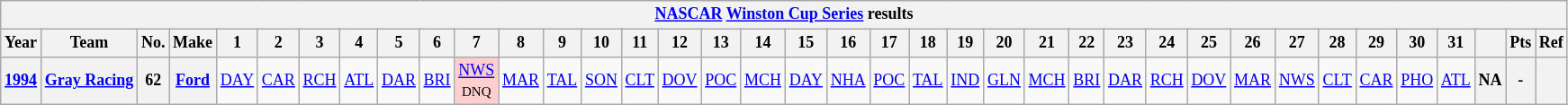<table class="wikitable" style="text-align:center; font-size:75%">
<tr>
<th colspan=45><a href='#'>NASCAR</a> <a href='#'>Winston Cup Series</a> results</th>
</tr>
<tr>
<th>Year</th>
<th>Team</th>
<th>No.</th>
<th>Make</th>
<th>1</th>
<th>2</th>
<th>3</th>
<th>4</th>
<th>5</th>
<th>6</th>
<th>7</th>
<th>8</th>
<th>9</th>
<th>10</th>
<th>11</th>
<th>12</th>
<th>13</th>
<th>14</th>
<th>15</th>
<th>16</th>
<th>17</th>
<th>18</th>
<th>19</th>
<th>20</th>
<th>21</th>
<th>22</th>
<th>23</th>
<th>24</th>
<th>25</th>
<th>26</th>
<th>27</th>
<th>28</th>
<th>29</th>
<th>30</th>
<th>31</th>
<th></th>
<th>Pts</th>
<th>Ref</th>
</tr>
<tr>
<th><a href='#'>1994</a></th>
<th><a href='#'>Gray Racing</a></th>
<th>62</th>
<th><a href='#'>Ford</a></th>
<td><a href='#'>DAY</a></td>
<td><a href='#'>CAR</a></td>
<td><a href='#'>RCH</a></td>
<td><a href='#'>ATL</a></td>
<td><a href='#'>DAR</a></td>
<td><a href='#'>BRI</a></td>
<td style="background:#FFCFCF;"><a href='#'>NWS</a><br><small>DNQ</small></td>
<td><a href='#'>MAR</a></td>
<td><a href='#'>TAL</a></td>
<td><a href='#'>SON</a></td>
<td><a href='#'>CLT</a></td>
<td><a href='#'>DOV</a></td>
<td><a href='#'>POC</a></td>
<td><a href='#'>MCH</a></td>
<td><a href='#'>DAY</a></td>
<td><a href='#'>NHA</a></td>
<td><a href='#'>POC</a></td>
<td><a href='#'>TAL</a></td>
<td><a href='#'>IND</a></td>
<td><a href='#'>GLN</a></td>
<td><a href='#'>MCH</a></td>
<td><a href='#'>BRI</a></td>
<td><a href='#'>DAR</a></td>
<td><a href='#'>RCH</a></td>
<td><a href='#'>DOV</a></td>
<td><a href='#'>MAR</a></td>
<td><a href='#'>NWS</a></td>
<td><a href='#'>CLT</a></td>
<td><a href='#'>CAR</a></td>
<td><a href='#'>PHO</a></td>
<td><a href='#'>ATL</a></td>
<th>NA</th>
<th>-</th>
<th></th>
</tr>
</table>
